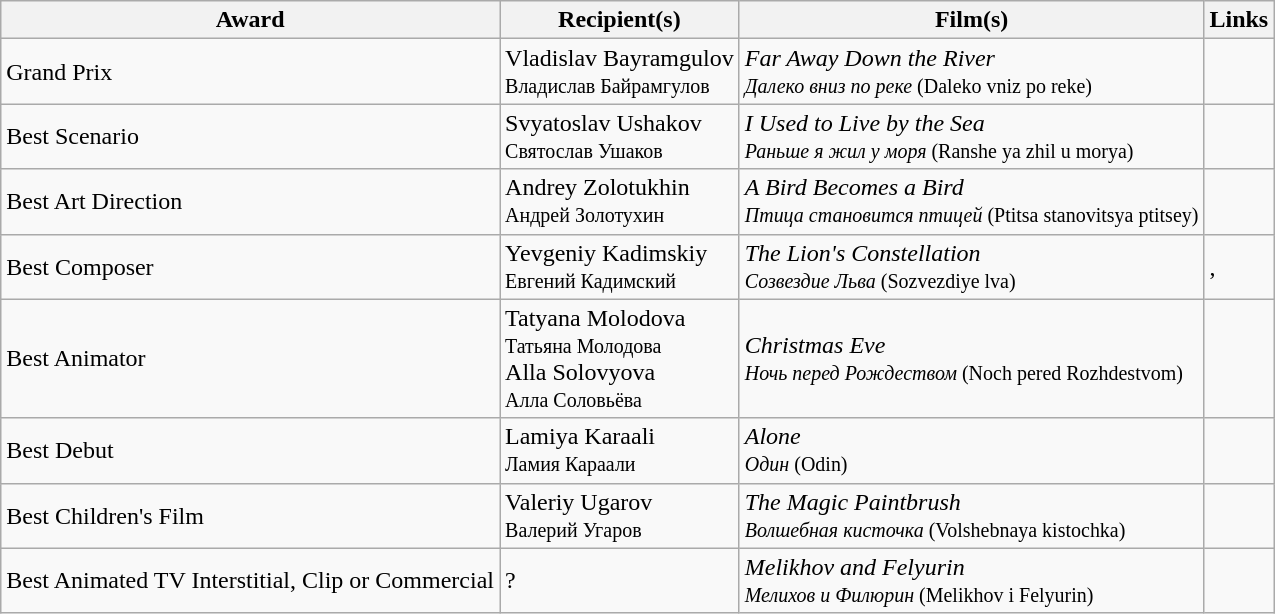<table class="wikitable">
<tr>
<th>Award</th>
<th>Recipient(s)</th>
<th>Film(s)</th>
<th>Links</th>
</tr>
<tr>
<td>Grand Prix</td>
<td>Vladislav Bayramgulov<br><small>Владислав Байрамгулов</small></td>
<td><em>Far Away Down the River</em><br><small><em>Далеко вниз по реке</em> (Daleko vniz po reke)</small></td>
<td></td>
</tr>
<tr>
<td>Best Scenario</td>
<td>Svyatoslav Ushakov<br><small>Святослав Ушаков</small></td>
<td><em>I Used to Live by the Sea</em><br><small><em>Раньше я жил у моря</em> (Ranshe ya zhil u morya)</small></td>
<td></td>
</tr>
<tr>
<td>Best Art Direction</td>
<td>Andrey Zolotukhin<br><small>Андрей Золотухин</small></td>
<td><em>A Bird Becomes a Bird</em><br><small><em>Птица становится птицей</em> (Ptitsa stanovitsya ptitsey)</small></td>
<td></td>
</tr>
<tr>
<td>Best Composer</td>
<td>Yevgeniy Kadimskiy<br><small>Евгений Кадимский</small></td>
<td><em>The Lion's Constellation</em><br><small><em>Созвездие Льва</em> (Sozvezdiye lva)</small></td>
<td>, </td>
</tr>
<tr>
<td>Best Animator</td>
<td>Tatyana Molodova<br><small>Татьяна Молодова</small><br>Alla Solovyova<br><small>Алла Соловьёва</small></td>
<td><em>Christmas Eve</em><br><small><em>Ночь перед Рождеством</em> (Noch pered Rozhdestvom)</small></td>
<td></td>
</tr>
<tr>
<td>Best Debut</td>
<td>Lamiya Karaali<br><small>Ламия Караали</small></td>
<td><em>Alone</em><br><small><em>Один</em> (Odin)</small></td>
<td></td>
</tr>
<tr>
<td>Best Children's Film</td>
<td>Valeriy Ugarov<br><small>Валерий Угаров</small></td>
<td><em>The Magic Paintbrush</em><br><small><em>Волшебная кисточка</em> (Volshebnaya kistochka)</small></td>
<td></td>
</tr>
<tr>
<td>Best Animated TV Interstitial, Clip or Commercial</td>
<td>?</td>
<td><em>Melikhov and Felyurin</em><br><small><em>Мелихов и Филюрин</em> (Melikhov i Felyurin)</small></td>
<td></td>
</tr>
</table>
